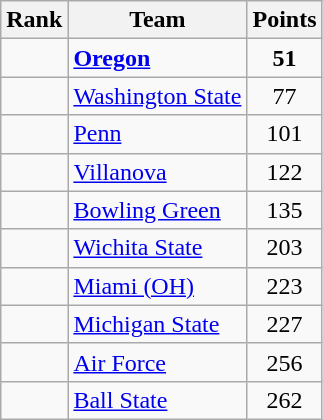<table class="wikitable sortable" style="text-align:center">
<tr>
<th>Rank</th>
<th>Team</th>
<th>Points</th>
</tr>
<tr>
<td></td>
<td align=left><strong><a href='#'>Oregon</a> </strong></td>
<td><strong>51</strong></td>
</tr>
<tr>
<td></td>
<td align=left><a href='#'>Washington State</a></td>
<td>77</td>
</tr>
<tr>
<td></td>
<td align=left><a href='#'>Penn</a></td>
<td>101</td>
</tr>
<tr>
<td></td>
<td align=left><a href='#'>Villanova</a></td>
<td>122</td>
</tr>
<tr>
<td></td>
<td align=left><a href='#'>Bowling Green</a></td>
<td>135</td>
</tr>
<tr>
<td></td>
<td align=left><a href='#'>Wichita State</a></td>
<td>203</td>
</tr>
<tr>
<td></td>
<td align=left><a href='#'>Miami (OH)</a></td>
<td>223</td>
</tr>
<tr>
<td></td>
<td align=left><a href='#'>Michigan State</a></td>
<td>227</td>
</tr>
<tr>
<td></td>
<td align=left><a href='#'>Air Force</a></td>
<td>256</td>
</tr>
<tr>
<td></td>
<td align=left><a href='#'>Ball State</a></td>
<td>262</td>
</tr>
</table>
